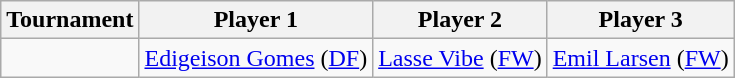<table class="wikitable">
<tr>
<th>Tournament</th>
<th>Player 1</th>
<th>Player 2</th>
<th>Player 3</th>
</tr>
<tr>
<td></td>
<td><a href='#'>Edigeison Gomes</a> (<a href='#'>DF</a>)</td>
<td><a href='#'>Lasse Vibe</a> (<a href='#'>FW</a>)</td>
<td><a href='#'>Emil Larsen</a> (<a href='#'>FW</a>)</td>
</tr>
</table>
